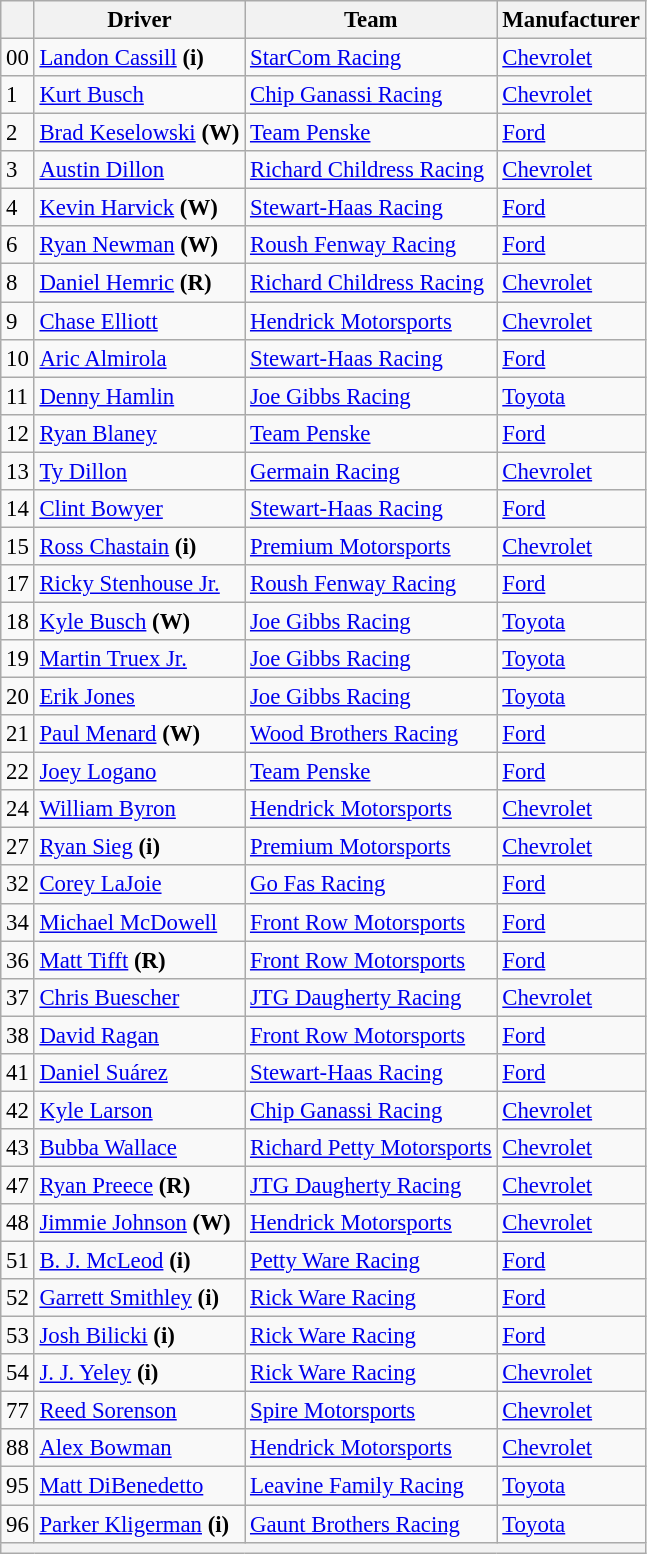<table class="wikitable" style="font-size:95%">
<tr>
<th></th>
<th>Driver</th>
<th>Team</th>
<th>Manufacturer</th>
</tr>
<tr>
<td>00</td>
<td><a href='#'>Landon Cassill</a> <strong>(i)</strong></td>
<td><a href='#'>StarCom Racing</a></td>
<td><a href='#'>Chevrolet</a></td>
</tr>
<tr>
<td>1</td>
<td><a href='#'>Kurt Busch</a></td>
<td><a href='#'>Chip Ganassi Racing</a></td>
<td><a href='#'>Chevrolet</a></td>
</tr>
<tr>
<td>2</td>
<td><a href='#'>Brad Keselowski</a> <strong>(W)</strong></td>
<td><a href='#'>Team Penske</a></td>
<td><a href='#'>Ford</a></td>
</tr>
<tr>
<td>3</td>
<td><a href='#'>Austin Dillon</a></td>
<td><a href='#'>Richard Childress Racing</a></td>
<td><a href='#'>Chevrolet</a></td>
</tr>
<tr>
<td>4</td>
<td><a href='#'>Kevin Harvick</a> <strong>(W)</strong></td>
<td><a href='#'>Stewart-Haas Racing</a></td>
<td><a href='#'>Ford</a></td>
</tr>
<tr>
<td>6</td>
<td><a href='#'>Ryan Newman</a> <strong>(W)</strong></td>
<td><a href='#'>Roush Fenway Racing</a></td>
<td><a href='#'>Ford</a></td>
</tr>
<tr>
<td>8</td>
<td><a href='#'>Daniel Hemric</a> <strong>(R)</strong></td>
<td><a href='#'>Richard Childress Racing</a></td>
<td><a href='#'>Chevrolet</a></td>
</tr>
<tr>
<td>9</td>
<td><a href='#'>Chase Elliott</a></td>
<td><a href='#'>Hendrick Motorsports</a></td>
<td><a href='#'>Chevrolet</a></td>
</tr>
<tr>
<td>10</td>
<td><a href='#'>Aric Almirola</a></td>
<td><a href='#'>Stewart-Haas Racing</a></td>
<td><a href='#'>Ford</a></td>
</tr>
<tr>
<td>11</td>
<td><a href='#'>Denny Hamlin</a></td>
<td><a href='#'>Joe Gibbs Racing</a></td>
<td><a href='#'>Toyota</a></td>
</tr>
<tr>
<td>12</td>
<td><a href='#'>Ryan Blaney</a></td>
<td><a href='#'>Team Penske</a></td>
<td><a href='#'>Ford</a></td>
</tr>
<tr>
<td>13</td>
<td><a href='#'>Ty Dillon</a></td>
<td><a href='#'>Germain Racing</a></td>
<td><a href='#'>Chevrolet</a></td>
</tr>
<tr>
<td>14</td>
<td><a href='#'>Clint Bowyer</a></td>
<td><a href='#'>Stewart-Haas Racing</a></td>
<td><a href='#'>Ford</a></td>
</tr>
<tr>
<td>15</td>
<td><a href='#'>Ross Chastain</a> <strong>(i)</strong></td>
<td><a href='#'>Premium Motorsports</a></td>
<td><a href='#'>Chevrolet</a></td>
</tr>
<tr>
<td>17</td>
<td><a href='#'>Ricky Stenhouse Jr.</a></td>
<td><a href='#'>Roush Fenway Racing</a></td>
<td><a href='#'>Ford</a></td>
</tr>
<tr>
<td>18</td>
<td><a href='#'>Kyle Busch</a> <strong>(W)</strong></td>
<td><a href='#'>Joe Gibbs Racing</a></td>
<td><a href='#'>Toyota</a></td>
</tr>
<tr>
<td>19</td>
<td><a href='#'>Martin Truex Jr.</a></td>
<td><a href='#'>Joe Gibbs Racing</a></td>
<td><a href='#'>Toyota</a></td>
</tr>
<tr>
<td>20</td>
<td><a href='#'>Erik Jones</a></td>
<td><a href='#'>Joe Gibbs Racing</a></td>
<td><a href='#'>Toyota</a></td>
</tr>
<tr>
<td>21</td>
<td><a href='#'>Paul Menard</a> <strong>(W)</strong></td>
<td><a href='#'>Wood Brothers Racing</a></td>
<td><a href='#'>Ford</a></td>
</tr>
<tr>
<td>22</td>
<td><a href='#'>Joey Logano</a></td>
<td><a href='#'>Team Penske</a></td>
<td><a href='#'>Ford</a></td>
</tr>
<tr>
<td>24</td>
<td><a href='#'>William Byron</a></td>
<td><a href='#'>Hendrick Motorsports</a></td>
<td><a href='#'>Chevrolet</a></td>
</tr>
<tr>
<td>27</td>
<td><a href='#'>Ryan Sieg</a> <strong>(i)</strong></td>
<td><a href='#'>Premium Motorsports</a></td>
<td><a href='#'>Chevrolet</a></td>
</tr>
<tr>
<td>32</td>
<td><a href='#'>Corey LaJoie</a></td>
<td><a href='#'>Go Fas Racing</a></td>
<td><a href='#'>Ford</a></td>
</tr>
<tr>
<td>34</td>
<td><a href='#'>Michael McDowell</a></td>
<td><a href='#'>Front Row Motorsports</a></td>
<td><a href='#'>Ford</a></td>
</tr>
<tr>
<td>36</td>
<td><a href='#'>Matt Tifft</a> <strong>(R)</strong></td>
<td><a href='#'>Front Row Motorsports</a></td>
<td><a href='#'>Ford</a></td>
</tr>
<tr>
<td>37</td>
<td><a href='#'>Chris Buescher</a></td>
<td><a href='#'>JTG Daugherty Racing</a></td>
<td><a href='#'>Chevrolet</a></td>
</tr>
<tr>
<td>38</td>
<td><a href='#'>David Ragan</a></td>
<td><a href='#'>Front Row Motorsports</a></td>
<td><a href='#'>Ford</a></td>
</tr>
<tr>
<td>41</td>
<td><a href='#'>Daniel Suárez</a></td>
<td><a href='#'>Stewart-Haas Racing</a></td>
<td><a href='#'>Ford</a></td>
</tr>
<tr>
<td>42</td>
<td><a href='#'>Kyle Larson</a></td>
<td><a href='#'>Chip Ganassi Racing</a></td>
<td><a href='#'>Chevrolet</a></td>
</tr>
<tr>
<td>43</td>
<td><a href='#'>Bubba Wallace</a></td>
<td><a href='#'>Richard Petty Motorsports</a></td>
<td><a href='#'>Chevrolet</a></td>
</tr>
<tr>
<td>47</td>
<td><a href='#'>Ryan Preece</a> <strong>(R)</strong></td>
<td><a href='#'>JTG Daugherty Racing</a></td>
<td><a href='#'>Chevrolet</a></td>
</tr>
<tr>
<td>48</td>
<td><a href='#'>Jimmie Johnson</a> <strong>(W)</strong></td>
<td><a href='#'>Hendrick Motorsports</a></td>
<td><a href='#'>Chevrolet</a></td>
</tr>
<tr>
<td>51</td>
<td><a href='#'>B. J. McLeod</a> <strong>(i)</strong></td>
<td><a href='#'>Petty Ware Racing</a></td>
<td><a href='#'>Ford</a></td>
</tr>
<tr>
<td>52</td>
<td><a href='#'>Garrett Smithley</a> <strong>(i)</strong></td>
<td><a href='#'>Rick Ware Racing</a></td>
<td><a href='#'>Ford</a></td>
</tr>
<tr>
<td>53</td>
<td><a href='#'>Josh Bilicki</a> <strong>(i)</strong></td>
<td><a href='#'>Rick Ware Racing</a></td>
<td><a href='#'>Ford</a></td>
</tr>
<tr>
<td>54</td>
<td><a href='#'>J. J. Yeley</a> <strong>(i)</strong></td>
<td><a href='#'>Rick Ware Racing</a></td>
<td><a href='#'>Chevrolet</a></td>
</tr>
<tr>
<td>77</td>
<td><a href='#'>Reed Sorenson</a></td>
<td><a href='#'>Spire Motorsports</a></td>
<td><a href='#'>Chevrolet</a></td>
</tr>
<tr>
<td>88</td>
<td><a href='#'>Alex Bowman</a></td>
<td><a href='#'>Hendrick Motorsports</a></td>
<td><a href='#'>Chevrolet</a></td>
</tr>
<tr>
<td>95</td>
<td><a href='#'>Matt DiBenedetto</a></td>
<td><a href='#'>Leavine Family Racing</a></td>
<td><a href='#'>Toyota</a></td>
</tr>
<tr>
<td>96</td>
<td><a href='#'>Parker Kligerman</a> <strong>(i)</strong></td>
<td><a href='#'>Gaunt Brothers Racing</a></td>
<td><a href='#'>Toyota</a></td>
</tr>
<tr>
<th colspan="4"></th>
</tr>
</table>
